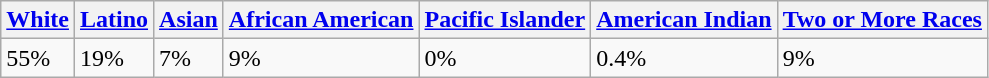<table class="wikitable">
<tr>
<th><a href='#'>White</a></th>
<th><a href='#'>Latino</a></th>
<th><a href='#'>Asian</a></th>
<th><a href='#'>African American</a></th>
<th><a href='#'>Pacific Islander</a></th>
<th><a href='#'>American Indian</a></th>
<th><a href='#'>Two or More Races</a></th>
</tr>
<tr>
<td>55%</td>
<td>19%</td>
<td>7%</td>
<td>9%</td>
<td>0%</td>
<td>0.4%</td>
<td>9%</td>
</tr>
</table>
